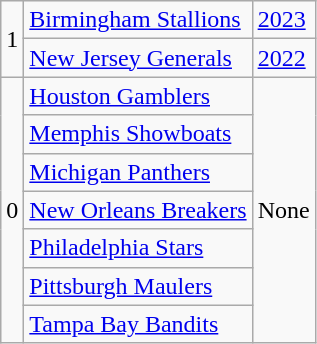<table class="wikitable">
<tr>
<td rowspan="2">1</td>
<td><a href='#'>Birmingham Stallions</a></td>
<td><a href='#'>2023</a></td>
</tr>
<tr>
<td><a href='#'>New Jersey Generals</a></td>
<td><a href='#'>2022</a></td>
</tr>
<tr>
<td rowspan="7">0</td>
<td><a href='#'>Houston Gamblers</a></td>
<td rowspan="7">None</td>
</tr>
<tr>
<td><a href='#'>Memphis Showboats</a></td>
</tr>
<tr>
<td><a href='#'>Michigan Panthers</a></td>
</tr>
<tr>
<td><a href='#'>New Orleans Breakers</a></td>
</tr>
<tr>
<td><a href='#'>Philadelphia Stars</a></td>
</tr>
<tr>
<td><a href='#'>Pittsburgh Maulers</a></td>
</tr>
<tr>
<td><a href='#'>Tampa Bay Bandits</a></td>
</tr>
</table>
